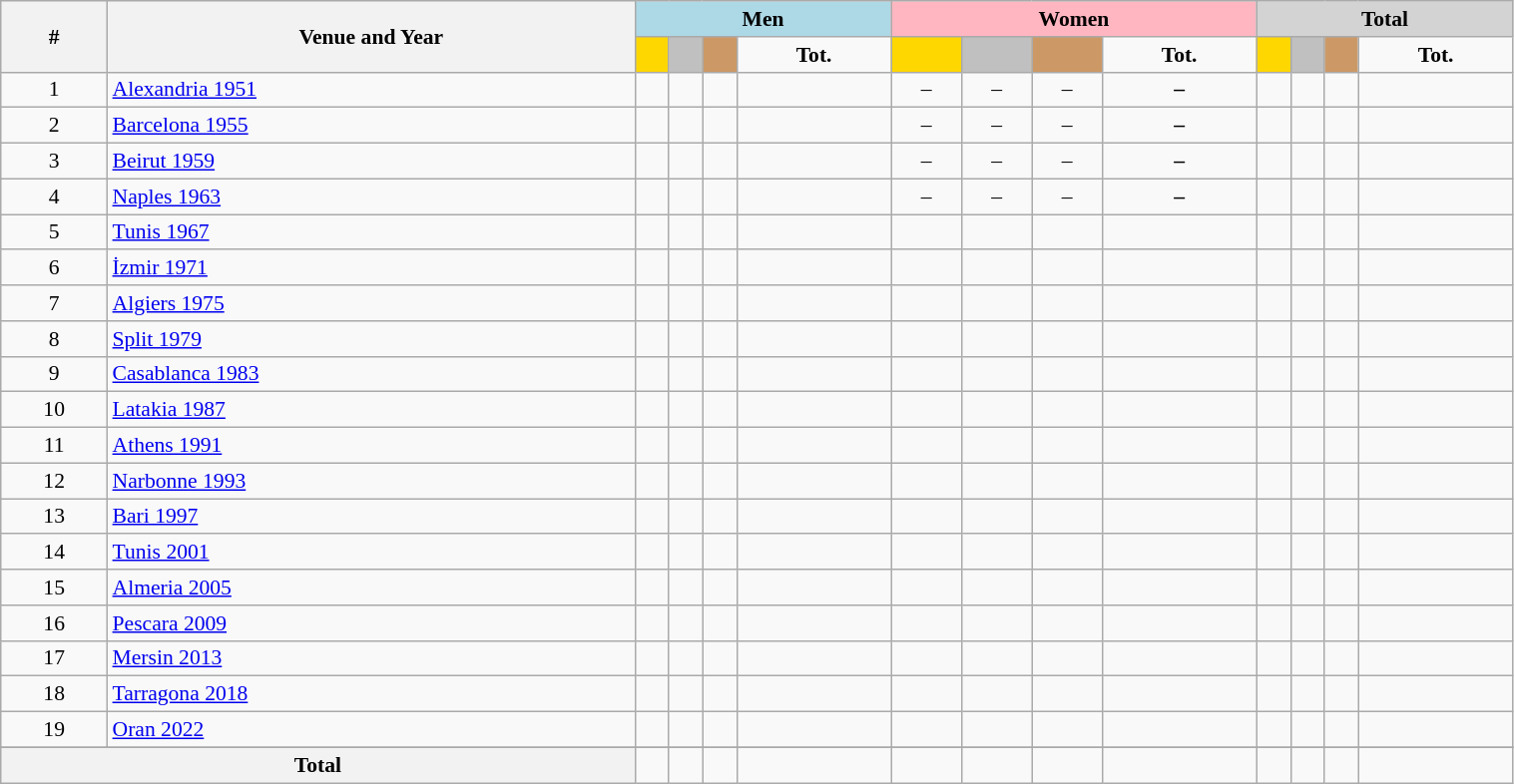<table class="wikitable" width=80% style="font-size:90%; text-align:center;">
<tr>
<th rowspan=2>#</th>
<th rowspan=2>Venue and Year</th>
<th colspan=4; style="background-color:lightblue">Men</th>
<th colspan=4; style="background-color:lightpink">Women</th>
<th colspan=4; style="background-color:lightgrey">Total</th>
</tr>
<tr>
<td bgcolor=gold></td>
<td bgcolor=silver></td>
<td bgcolor=cc9966></td>
<td><strong>Tot.</strong></td>
<td bgcolor=gold></td>
<td bgcolor=silver></td>
<td bgcolor=cc9966></td>
<td><strong>Tot.</strong></td>
<td bgcolor=gold></td>
<td bgcolor=silver></td>
<td bgcolor=cc9966></td>
<td><strong>Tot.</strong></td>
</tr>
<tr>
<td align=center>1</td>
<td align=left> <a href='#'>Alexandria 1951</a></td>
<td></td>
<td></td>
<td></td>
<td></td>
<td>–</td>
<td>–</td>
<td>–</td>
<td><strong>–</strong></td>
<td></td>
<td></td>
<td></td>
<td><strong> </strong></td>
</tr>
<tr>
<td align=center>2</td>
<td align=left> <a href='#'>Barcelona 1955</a></td>
<td></td>
<td></td>
<td></td>
<td><strong> </strong></td>
<td>–</td>
<td>–</td>
<td>–</td>
<td><strong>–</strong></td>
<td></td>
<td></td>
<td></td>
<td><strong> </strong></td>
</tr>
<tr>
<td align=center>3</td>
<td align=left> <a href='#'>Beirut 1959</a></td>
<td></td>
<td></td>
<td></td>
<td><strong> </strong></td>
<td>–</td>
<td>–</td>
<td>–</td>
<td><strong>–</strong></td>
<td></td>
<td></td>
<td></td>
<td><strong> </strong></td>
</tr>
<tr>
<td align=center>4</td>
<td align=left> <a href='#'>Naples 1963</a></td>
<td></td>
<td></td>
<td></td>
<td><strong> </strong></td>
<td>–</td>
<td>–</td>
<td>–</td>
<td><strong>–</strong></td>
<td></td>
<td></td>
<td></td>
<td><strong> </strong></td>
</tr>
<tr>
<td align=center>5</td>
<td align=left> <a href='#'>Tunis 1967</a></td>
<td></td>
<td></td>
<td></td>
<td><strong> </strong></td>
<td></td>
<td></td>
<td></td>
<td><strong> </strong></td>
<td></td>
<td></td>
<td></td>
<td><strong> </strong></td>
</tr>
<tr>
<td align=center>6</td>
<td align=left> <a href='#'>İzmir 1971</a></td>
<td></td>
<td></td>
<td></td>
<td><strong> </strong></td>
<td></td>
<td></td>
<td></td>
<td><strong> </strong></td>
<td></td>
<td></td>
<td></td>
<td><strong> </strong></td>
</tr>
<tr>
<td align=center>7</td>
<td align=left> <a href='#'>Algiers 1975</a></td>
<td></td>
<td></td>
<td></td>
<td><strong> </strong></td>
<td></td>
<td></td>
<td></td>
<td><strong> </strong></td>
<td></td>
<td></td>
<td></td>
<td><strong> </strong></td>
</tr>
<tr>
<td align=center>8</td>
<td align=left> <a href='#'>Split 1979</a></td>
<td></td>
<td></td>
<td></td>
<td><strong> </strong></td>
<td></td>
<td></td>
<td></td>
<td><strong> </strong></td>
<td></td>
<td></td>
<td></td>
<td><strong> </strong></td>
</tr>
<tr>
<td align=center>9</td>
<td align=left> <a href='#'>Casablanca 1983</a></td>
<td></td>
<td></td>
<td></td>
<td><strong> </strong></td>
<td></td>
<td></td>
<td></td>
<td><strong> </strong></td>
<td></td>
<td></td>
<td></td>
<td><strong> </strong></td>
</tr>
<tr>
<td align=center>10</td>
<td align=left> <a href='#'>Latakia 1987</a></td>
<td></td>
<td></td>
<td></td>
<td><strong> </strong></td>
<td></td>
<td></td>
<td></td>
<td><strong> </strong></td>
<td></td>
<td></td>
<td></td>
<td><strong> </strong></td>
</tr>
<tr>
<td align=center>11</td>
<td align=left> <a href='#'>Athens 1991</a></td>
<td></td>
<td></td>
<td></td>
<td><strong> </strong></td>
<td></td>
<td></td>
<td></td>
<td><strong> </strong></td>
<td></td>
<td></td>
<td></td>
<td><strong> </strong></td>
</tr>
<tr>
<td align=center>12</td>
<td align=left> <a href='#'>Narbonne 1993</a></td>
<td></td>
<td></td>
<td></td>
<td><strong> </strong></td>
<td></td>
<td></td>
<td></td>
<td><strong> </strong></td>
<td></td>
<td></td>
<td></td>
<td><strong> </strong></td>
</tr>
<tr>
<td align=center>13</td>
<td align=left> <a href='#'>Bari 1997</a></td>
<td></td>
<td></td>
<td></td>
<td><strong> </strong></td>
<td></td>
<td></td>
<td></td>
<td><strong> </strong></td>
<td></td>
<td></td>
<td></td>
<td><strong> </strong></td>
</tr>
<tr>
<td align=center>14</td>
<td align=left> <a href='#'>Tunis 2001</a></td>
<td></td>
<td></td>
<td></td>
<td><strong> </strong></td>
<td></td>
<td></td>
<td></td>
<td><strong> </strong></td>
<td></td>
<td></td>
<td></td>
<td><strong> </strong></td>
</tr>
<tr>
<td align=center>15</td>
<td align=left> <a href='#'>Almeria 2005</a></td>
<td></td>
<td></td>
<td></td>
<td><strong> </strong></td>
<td></td>
<td></td>
<td></td>
<td><strong> </strong></td>
<td></td>
<td></td>
<td></td>
<td><strong> </strong></td>
</tr>
<tr>
<td align=center>16</td>
<td align=left> <a href='#'>Pescara 2009</a></td>
<td></td>
<td></td>
<td></td>
<td><strong> </strong></td>
<td></td>
<td></td>
<td></td>
<td><strong> </strong></td>
<td></td>
<td></td>
<td></td>
<td><strong> </strong></td>
</tr>
<tr>
<td align=center>17</td>
<td align=left> <a href='#'>Mersin 2013</a></td>
<td></td>
<td></td>
<td></td>
<td><strong> </strong></td>
<td></td>
<td></td>
<td></td>
<td><strong> </strong></td>
<td></td>
<td></td>
<td></td>
<td><strong> </strong></td>
</tr>
<tr>
<td align=center>18</td>
<td align=left> <a href='#'>Tarragona 2018</a></td>
<td></td>
<td></td>
<td></td>
<td><strong> </strong></td>
<td></td>
<td></td>
<td></td>
<td><strong> </strong></td>
<td></td>
<td></td>
<td></td>
<td><strong> </strong></td>
</tr>
<tr>
<td align=center>19</td>
<td align=left> <a href='#'>Oran 2022</a></td>
<td></td>
<td></td>
<td></td>
<td><strong> </strong></td>
<td></td>
<td></td>
<td></td>
<td><strong> </strong></td>
<td></td>
<td></td>
<td></td>
<td><strong> </strong></td>
</tr>
<tr>
</tr>
<tr style="width:4em;">
<th colspan=2>Total</th>
<td></td>
<td></td>
<td></td>
<td><strong> </strong></td>
<td></td>
<td></td>
<td></td>
<td><strong> </strong></td>
<td></td>
<td></td>
<td></td>
<td><strong> </strong></td>
</tr>
</table>
